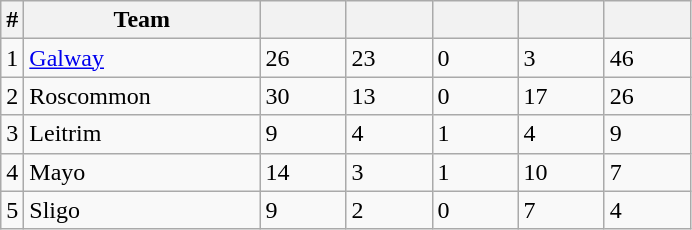<table class="wikitable sortable">
<tr>
<th>#</th>
<th width="150">Team</th>
<th width="50"></th>
<th width="50"></th>
<th width="50"></th>
<th width="50"></th>
<th width="50"></th>
</tr>
<tr>
<td>1</td>
<td> <a href='#'>Galway</a></td>
<td>26</td>
<td>23</td>
<td>0</td>
<td>3</td>
<td>46</td>
</tr>
<tr>
<td>2</td>
<td>Roscommon</td>
<td>30</td>
<td>13</td>
<td>0</td>
<td>17</td>
<td>26</td>
</tr>
<tr>
<td>3</td>
<td>Leitrim</td>
<td>9</td>
<td>4</td>
<td>1</td>
<td>4</td>
<td>9</td>
</tr>
<tr>
<td>4</td>
<td>Mayo</td>
<td>14</td>
<td>3</td>
<td>1</td>
<td>10</td>
<td>7</td>
</tr>
<tr>
<td>5</td>
<td>Sligo</td>
<td>9</td>
<td>2</td>
<td>0</td>
<td>7</td>
<td>4</td>
</tr>
</table>
